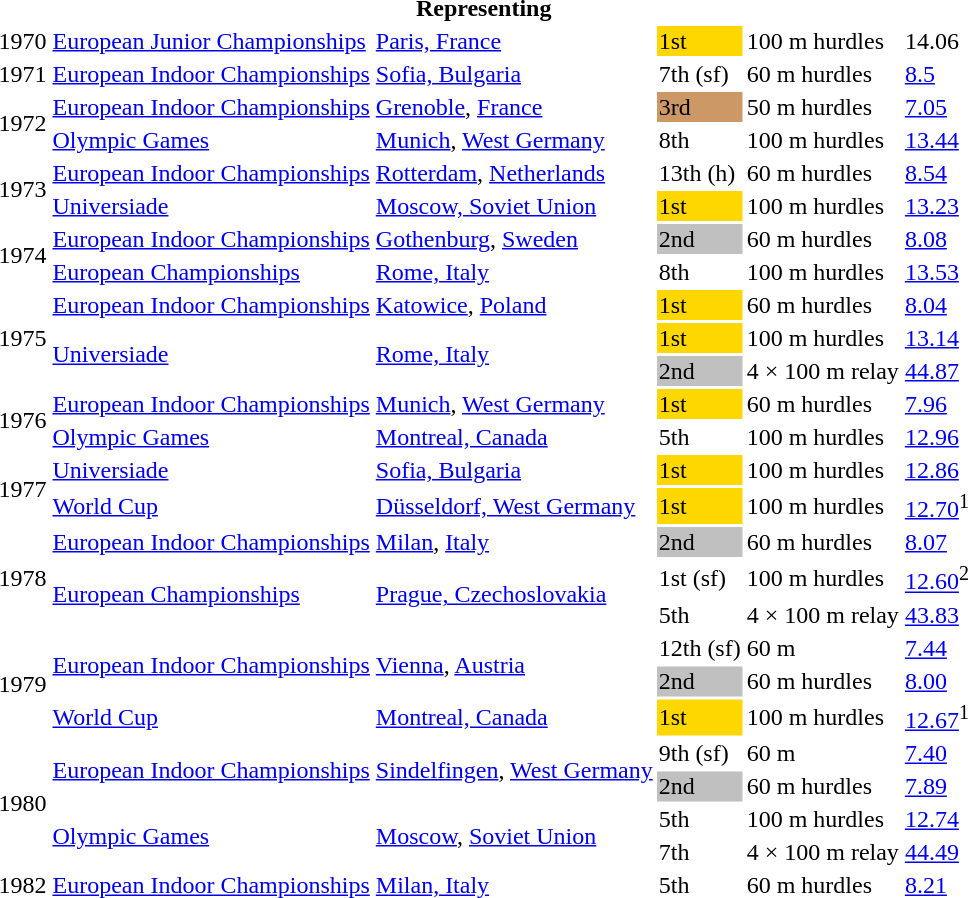<table>
<tr>
<th colspan="6">Representing </th>
</tr>
<tr>
<td>1970</td>
<td><a href='#'>European Junior Championships</a></td>
<td><a href='#'>Paris, France</a></td>
<td style="background:gold;">1st</td>
<td>100 m hurdles</td>
<td>14.06</td>
</tr>
<tr>
<td>1971</td>
<td><a href='#'>European Indoor Championships</a></td>
<td><a href='#'>Sofia, Bulgaria</a></td>
<td>7th (sf)</td>
<td>60 m hurdles</td>
<td><a href='#'>8.5</a></td>
</tr>
<tr>
<td rowspan=2>1972</td>
<td><a href='#'>European Indoor Championships</a></td>
<td><a href='#'>Grenoble</a>, <a href='#'>France</a></td>
<td style="background:#c96;">3rd</td>
<td>50 m hurdles</td>
<td><a href='#'>7.05</a></td>
</tr>
<tr>
<td><a href='#'>Olympic Games</a></td>
<td><a href='#'>Munich</a>, <a href='#'>West Germany</a></td>
<td>8th</td>
<td>100 m hurdles</td>
<td><a href='#'>13.44</a></td>
</tr>
<tr>
<td rowspan=2>1973</td>
<td><a href='#'>European Indoor Championships</a></td>
<td><a href='#'>Rotterdam</a>, <a href='#'>Netherlands</a></td>
<td>13th (h)</td>
<td>60 m hurdles</td>
<td><a href='#'>8.54</a></td>
</tr>
<tr>
<td><a href='#'>Universiade</a></td>
<td><a href='#'>Moscow, Soviet Union</a></td>
<td style="background:gold;">1st</td>
<td>100 m hurdles</td>
<td><a href='#'>13.23</a></td>
</tr>
<tr>
<td rowspan=2>1974</td>
<td><a href='#'>European Indoor Championships</a></td>
<td><a href='#'>Gothenburg</a>, <a href='#'>Sweden</a></td>
<td style="background:silver;">2nd</td>
<td>60 m hurdles</td>
<td><a href='#'>8.08</a></td>
</tr>
<tr>
<td><a href='#'>European Championships</a></td>
<td><a href='#'>Rome, Italy</a></td>
<td>8th</td>
<td>100 m hurdles</td>
<td><a href='#'>13.53</a></td>
</tr>
<tr>
<td rowspan=3>1975</td>
<td><a href='#'>European Indoor Championships</a></td>
<td><a href='#'>Katowice</a>, <a href='#'>Poland</a></td>
<td style="background:gold;">1st</td>
<td>60 m hurdles</td>
<td><a href='#'>8.04</a></td>
</tr>
<tr>
<td rowspan=2><a href='#'>Universiade</a></td>
<td rowspan=2><a href='#'>Rome, Italy</a></td>
<td style="background:gold;">1st</td>
<td>100 m hurdles</td>
<td><a href='#'>13.14</a></td>
</tr>
<tr>
<td style="background:silver;">2nd</td>
<td>4 × 100 m relay</td>
<td><a href='#'>44.87</a></td>
</tr>
<tr>
<td rowspan=2>1976</td>
<td><a href='#'>European Indoor Championships</a></td>
<td><a href='#'>Munich</a>, <a href='#'>West Germany</a></td>
<td style="background:gold;">1st</td>
<td>60 m hurdles</td>
<td><a href='#'>7.96</a></td>
</tr>
<tr>
<td><a href='#'>Olympic Games</a></td>
<td><a href='#'>Montreal, Canada</a></td>
<td>5th</td>
<td>100 m hurdles</td>
<td><a href='#'>12.96</a></td>
</tr>
<tr>
<td rowspan=2>1977</td>
<td><a href='#'>Universiade</a></td>
<td><a href='#'>Sofia, Bulgaria</a></td>
<td style="background:gold;">1st</td>
<td>100 m hurdles</td>
<td><a href='#'>12.86</a></td>
</tr>
<tr>
<td><a href='#'>World Cup</a></td>
<td><a href='#'>Düsseldorf, West Germany</a></td>
<td bgcolor=gold>1st</td>
<td>100 m hurdles</td>
<td><a href='#'>12.70</a><sup>1</sup></td>
</tr>
<tr>
<td rowspan=3>1978</td>
<td><a href='#'>European Indoor Championships</a></td>
<td><a href='#'>Milan</a>, <a href='#'>Italy</a></td>
<td style="background:silver;">2nd</td>
<td>60 m hurdles</td>
<td><a href='#'>8.07</a></td>
</tr>
<tr>
<td rowspan=2><a href='#'>European Championships</a></td>
<td rowspan=2><a href='#'>Prague, Czechoslovakia</a></td>
<td>1st (sf)</td>
<td>100 m hurdles</td>
<td><a href='#'>12.60</a><sup>2</sup></td>
</tr>
<tr>
<td>5th</td>
<td>4 × 100 m relay</td>
<td><a href='#'>43.83</a></td>
</tr>
<tr>
<td rowspan=3>1979</td>
<td rowspan=2><a href='#'>European Indoor Championships</a></td>
<td rowspan=2><a href='#'>Vienna</a>, <a href='#'>Austria</a></td>
<td>12th (sf)</td>
<td>60 m</td>
<td><a href='#'>7.44</a></td>
</tr>
<tr>
<td style="background:silver;">2nd</td>
<td>60 m hurdles</td>
<td><a href='#'>8.00</a></td>
</tr>
<tr>
<td><a href='#'>World Cup</a></td>
<td><a href='#'>Montreal, Canada</a></td>
<td bgcolor=gold>1st</td>
<td>100 m hurdles</td>
<td><a href='#'>12.67</a><sup>1</sup></td>
</tr>
<tr>
<td rowspan=4>1980</td>
<td rowspan=2><a href='#'>European Indoor Championships</a></td>
<td rowspan=2><a href='#'>Sindelfingen</a>, <a href='#'>West Germany</a></td>
<td>9th (sf)</td>
<td>60 m</td>
<td><a href='#'>7.40</a></td>
</tr>
<tr>
<td style="background:silver;">2nd</td>
<td>60 m hurdles</td>
<td><a href='#'>7.89</a></td>
</tr>
<tr>
<td rowspan=2><a href='#'>Olympic Games</a></td>
<td rowspan=2><a href='#'>Moscow</a>, <a href='#'>Soviet Union</a></td>
<td>5th</td>
<td>100 m hurdles</td>
<td><a href='#'>12.74</a></td>
</tr>
<tr>
<td>7th</td>
<td>4 × 100 m relay</td>
<td><a href='#'>44.49</a></td>
</tr>
<tr>
<td>1982</td>
<td><a href='#'>European Indoor Championships</a></td>
<td><a href='#'>Milan, Italy</a></td>
<td>5th</td>
<td>60 m hurdles</td>
<td><a href='#'>8.21</a></td>
</tr>
</table>
